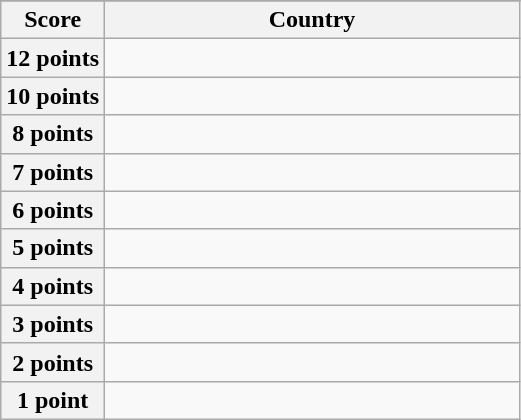<table class="wikitable collapsible">
<tr>
</tr>
<tr>
<th scope="col" width="20%">Score</th>
<th scope="col">Country</th>
</tr>
<tr>
<th scope="row">12 points</th>
<td></td>
</tr>
<tr>
<th scope="row">10 points</th>
<td></td>
</tr>
<tr>
<th scope="row">8 points</th>
<td></td>
</tr>
<tr>
<th scope="row">7 points</th>
<td></td>
</tr>
<tr>
<th scope="row">6 points</th>
<td></td>
</tr>
<tr>
<th scope="row">5 points</th>
<td></td>
</tr>
<tr>
<th scope="row">4 points</th>
<td></td>
</tr>
<tr>
<th scope="row">3 points</th>
<td></td>
</tr>
<tr>
<th scope="row">2 points</th>
<td></td>
</tr>
<tr>
<th scope="row">1 point</th>
<td></td>
</tr>
</table>
